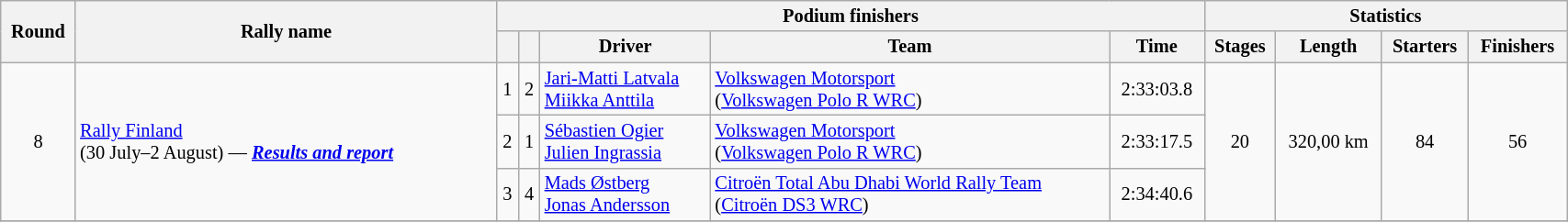<table class="wikitable" width=90% style="font-size:85%;">
<tr>
<th rowspan=2>Round</th>
<th style="width:22em" rowspan=2>Rally name</th>
<th colspan=5>Podium finishers</th>
<th colspan=4>Statistics</th>
</tr>
<tr>
<th></th>
<th></th>
<th>Driver</th>
<th>Team</th>
<th>Time</th>
<th>Stages</th>
<th>Length</th>
<th>Starters</th>
<th>Finishers</th>
</tr>
<tr>
<td rowspan=3 align=center>8</td>
<td rowspan=3 nowrap> <a href='#'>Rally Finland</a><br>(30 July–2 August) — <strong><em><a href='#'>Results and report</a></em></strong></td>
<td align=center>1</td>
<td align=center>2</td>
<td nowrap> <a href='#'>Jari-Matti Latvala</a> <br> <a href='#'>Miikka Anttila</a></td>
<td nowrap> <a href='#'>Volkswagen Motorsport</a> <br> (<a href='#'>Volkswagen Polo R WRC</a>)</td>
<td align=center>2:33:03.8</td>
<td rowspan=3 align=center>20</td>
<td rowspan=3 align=center>320,00 km</td>
<td rowspan=3 align=center>84</td>
<td rowspan=3 align=center>56</td>
</tr>
<tr>
<td align=center>2</td>
<td align=center>1</td>
<td nowrap> <a href='#'>Sébastien Ogier</a> <br> <a href='#'>Julien Ingrassia</a></td>
<td nowrap> <a href='#'>Volkswagen Motorsport</a> <br> (<a href='#'>Volkswagen Polo R WRC</a>)</td>
<td align=center>2:33:17.5</td>
</tr>
<tr>
<td align=center>3</td>
<td align=center>4</td>
<td nowrap> <a href='#'>Mads Østberg</a> <br> <a href='#'>Jonas Andersson</a></td>
<td nowrap> <a href='#'>Citroën Total Abu Dhabi World Rally Team</a><br> (<a href='#'>Citroën DS3 WRC</a>)</td>
<td align=center>2:34:40.6</td>
</tr>
<tr>
</tr>
</table>
